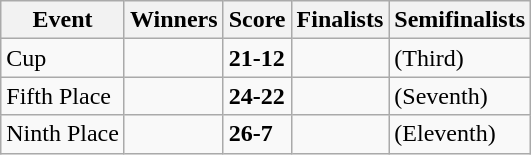<table class="wikitable">
<tr>
<th>Event</th>
<th>Winners</th>
<th>Score</th>
<th>Finalists</th>
<th>Semifinalists</th>
</tr>
<tr>
<td>Cup</td>
<td><strong></strong></td>
<td><strong>21-12</strong></td>
<td></td>
<td> (Third)<br></td>
</tr>
<tr>
<td>Fifth Place</td>
<td><strong></strong></td>
<td><strong>24-22</strong></td>
<td></td>
<td> (Seventh)<br></td>
</tr>
<tr>
<td>Ninth Place</td>
<td><strong></strong></td>
<td><strong>26-7</strong></td>
<td></td>
<td> (Eleventh)<br></td>
</tr>
</table>
